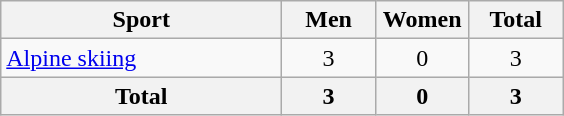<table class="wikitable sortable" style="text-align:center;">
<tr>
<th width=180>Sport</th>
<th width=55>Men</th>
<th width=55>Women</th>
<th width=55>Total</th>
</tr>
<tr>
<td align=left><a href='#'>Alpine skiing</a></td>
<td>3</td>
<td>0</td>
<td>3</td>
</tr>
<tr>
<th>Total</th>
<th>3</th>
<th>0</th>
<th>3</th>
</tr>
</table>
